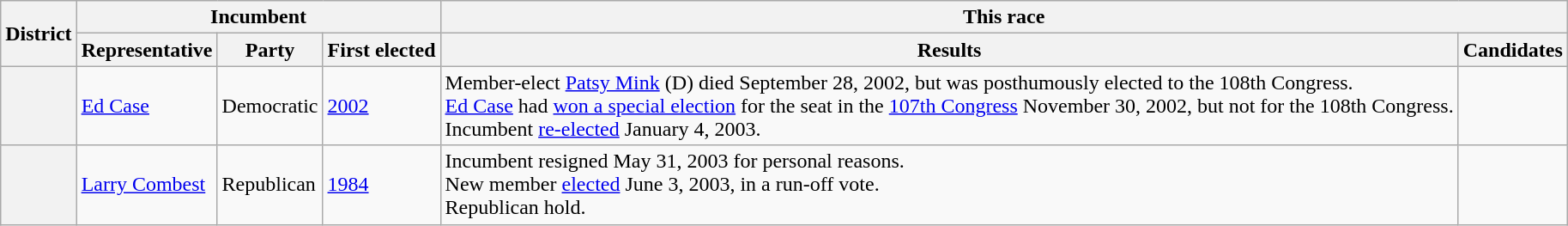<table class=wikitable>
<tr>
<th rowspan=2>District</th>
<th colspan=3>Incumbent</th>
<th colspan=2>This race</th>
</tr>
<tr>
<th>Representative</th>
<th>Party</th>
<th>First elected</th>
<th>Results</th>
<th>Candidates</th>
</tr>
<tr>
<th></th>
<td><a href='#'>Ed Case</a></td>
<td>Democratic</td>
<td><a href='#'>2002 </a></td>
<td>Member-elect <a href='#'>Patsy Mink</a> (D) died September 28, 2002, but was posthumously elected to the 108th Congress.<br><a href='#'>Ed Case</a> had <a href='#'>won a special election</a> for the seat in the <a href='#'>107th Congress</a> November 30, 2002, but not for the 108th Congress.<br>Incumbent <a href='#'>re-elected</a> January 4, 2003.</td>
<td nowrap></td>
</tr>
<tr>
<th></th>
<td><a href='#'>Larry Combest</a></td>
<td>Republican</td>
<td><a href='#'>1984</a></td>
<td>Incumbent resigned May 31, 2003 for personal reasons.<br>New member <a href='#'>elected</a> June 3, 2003, in a run-off vote.<br>Republican hold.</td>
<td nowrap></td>
</tr>
</table>
